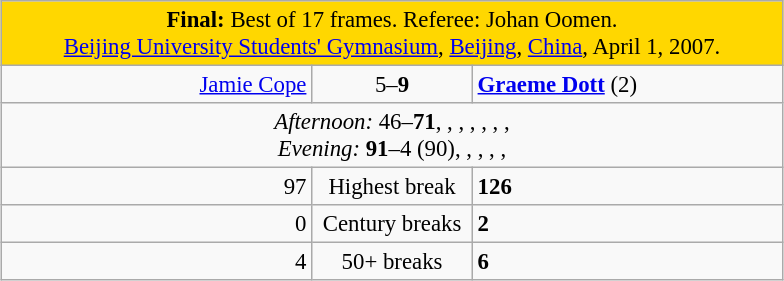<table class="wikitable" style="font-size: 95%; margin: 1em auto 1em auto;">
<tr>
<td colspan="3" align="center" bgcolor="#ffd700"><strong>Final:</strong> Best of 17 frames. Referee: Johan Oomen.<br><a href='#'>Beijing University Students' Gymnasium</a>, <a href='#'>Beijing</a>, <a href='#'>China</a>, April 1, 2007.</td>
</tr>
<tr>
<td width="200" align="right"><a href='#'>Jamie Cope</a><br></td>
<td width="100" align="center">5–<strong>9</strong></td>
<td width="200"><strong><a href='#'>Graeme Dott</a></strong> (2)<br></td>
</tr>
<tr>
<td colspan="3" align="center" style="font-size: 100%"><em>Afternoon:</em> 46–<strong>71</strong>, , , , , , ,  <br><em>Evening:</em> <strong>91</strong>–4 (90), , , , , </td>
</tr>
<tr>
<td align="right">97</td>
<td align="center">Highest break</td>
<td><strong>126</strong></td>
</tr>
<tr>
<td align="right">0</td>
<td align="center">Century breaks</td>
<td><strong>2</strong></td>
</tr>
<tr>
<td align="right">4</td>
<td align="center">50+ breaks</td>
<td><strong>6</strong></td>
</tr>
</table>
